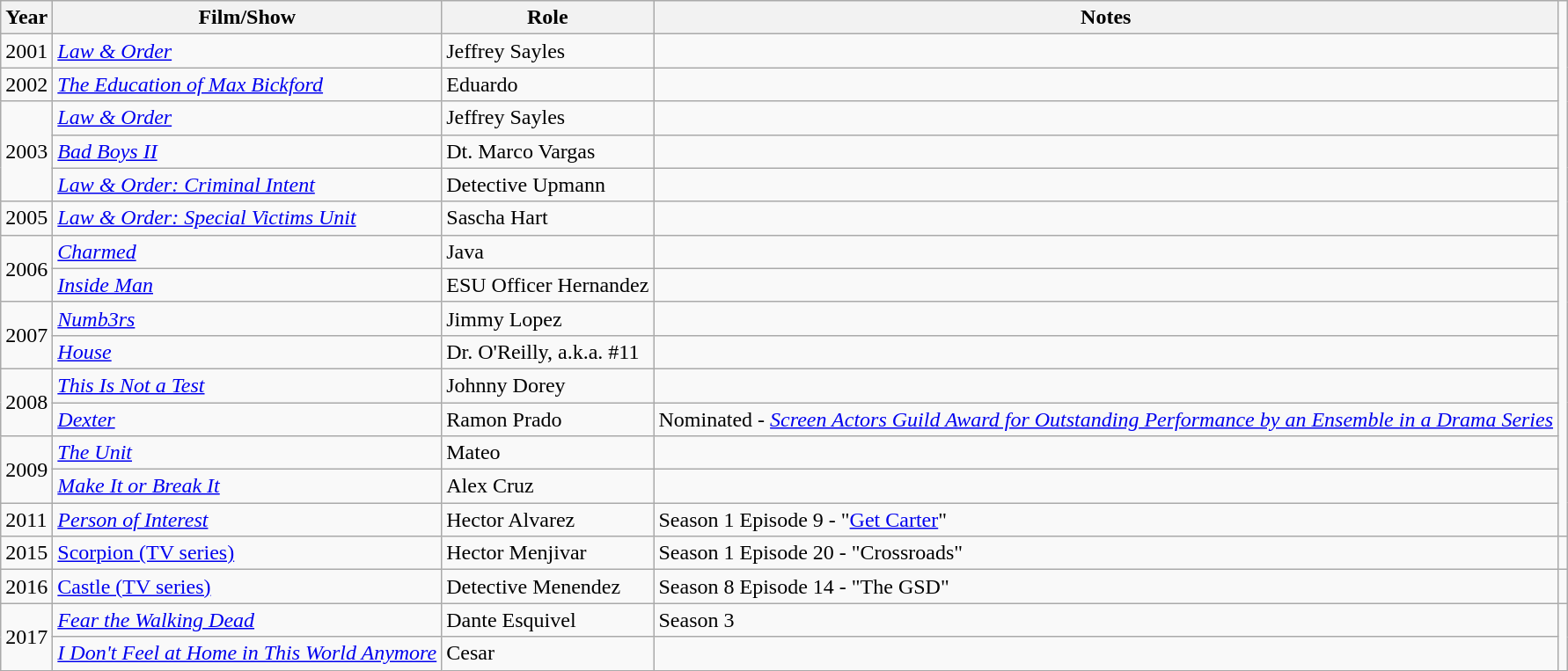<table class="wikitable">
<tr>
<th>Year</th>
<th>Film/Show</th>
<th>Role</th>
<th>Notes</th>
</tr>
<tr>
<td rowspan=1>2001</td>
<td><em><a href='#'>Law & Order</a></em></td>
<td>Jeffrey Sayles</td>
<td></td>
</tr>
<tr>
<td rowspan=1>2002</td>
<td><em><a href='#'>The Education of Max Bickford</a></em></td>
<td>Eduardo</td>
<td></td>
</tr>
<tr>
<td rowspan=3>2003</td>
<td><em><a href='#'>Law & Order</a></em></td>
<td>Jeffrey Sayles</td>
<td></td>
</tr>
<tr>
<td><em><a href='#'>Bad Boys II</a></em></td>
<td>Dt. Marco Vargas</td>
<td></td>
</tr>
<tr>
<td><em><a href='#'>Law & Order: Criminal Intent</a></em></td>
<td>Detective Upmann</td>
<td></td>
</tr>
<tr>
<td rowspan=1>2005</td>
<td><em><a href='#'>Law & Order: Special Victims Unit</a></em></td>
<td>Sascha Hart</td>
<td></td>
</tr>
<tr>
<td rowspan=2>2006</td>
<td><em><a href='#'>Charmed</a></em></td>
<td>Java</td>
<td></td>
</tr>
<tr>
<td><em><a href='#'>Inside Man</a></em></td>
<td>ESU Officer Hernandez</td>
<td></td>
</tr>
<tr>
<td rowspan=2>2007</td>
<td><em><a href='#'>Numb3rs</a></em></td>
<td>Jimmy Lopez</td>
<td></td>
</tr>
<tr>
<td><em><a href='#'>House</a></em></td>
<td>Dr. O'Reilly, a.k.a. #11</td>
<td></td>
</tr>
<tr>
<td rowspan=2>2008</td>
<td><em><a href='#'>This Is Not a Test</a></em></td>
<td>Johnny Dorey</td>
<td></td>
</tr>
<tr>
<td><em><a href='#'>Dexter</a></em></td>
<td>Ramon Prado</td>
<td>Nominated - <em><a href='#'>Screen Actors Guild Award for Outstanding Performance by an Ensemble in a Drama Series</a></em></td>
</tr>
<tr>
<td rowspan=2>2009</td>
<td><em><a href='#'>The Unit</a></em></td>
<td>Mateo</td>
<td></td>
</tr>
<tr>
<td><em><a href='#'>Make It or Break It</a></em></td>
<td>Alex Cruz</td>
<td></td>
</tr>
<tr>
<td rowspan=1>2011</td>
<td><em><a href='#'>Person of Interest</a></em></td>
<td>Hector Alvarez</td>
<td>Season 1 Episode 9 - "<a href='#'>Get Carter</a>"</td>
</tr>
<tr>
<td>2015</td>
<td><a href='#'>Scorpion (TV series)</a></td>
<td>Hector Menjivar</td>
<td>Season 1 Episode 20 - "Crossroads"</td>
<td></td>
</tr>
<tr>
<td>2016</td>
<td><a href='#'>Castle (TV series)</a></td>
<td>Detective Menendez</td>
<td>Season 8 Episode 14 - "The GSD"</td>
<td></td>
</tr>
<tr>
<td rowspan=2>2017</td>
<td><em><a href='#'>Fear the Walking Dead</a></em></td>
<td>Dante Esquivel</td>
<td>Season 3</td>
</tr>
<tr>
<td><em><a href='#'>I Don't Feel at Home in This World Anymore</a></em></td>
<td>Cesar</td>
<td></td>
</tr>
</table>
